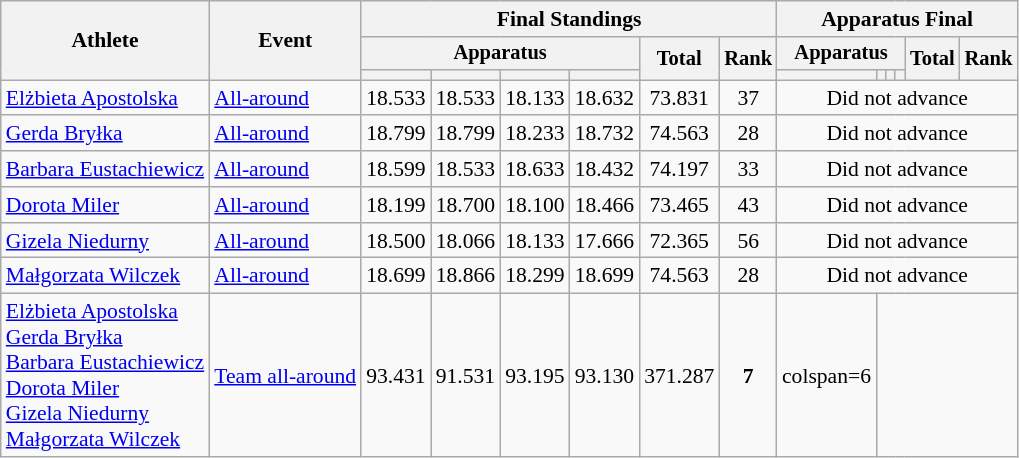<table class="wikitable" style="font-size:90%">
<tr>
<th rowspan="3">Athlete</th>
<th rowspan="3">Event</th>
<th colspan =6>Final Standings</th>
<th colspan =6>Apparatus Final</th>
</tr>
<tr style="font-size:95%">
<th colspan=4>Apparatus</th>
<th rowspan=2>Total</th>
<th rowspan=2>Rank</th>
<th colspan=4>Apparatus</th>
<th rowspan=2>Total</th>
<th rowspan=2>Rank</th>
</tr>
<tr style="font-size:95%">
<th></th>
<th></th>
<th></th>
<th></th>
<th></th>
<th></th>
<th></th>
<th></th>
</tr>
<tr align=center>
<td align=left><a href='#'>Elżbieta Apostolska</a></td>
<td align=left><a href='#'>All-around</a></td>
<td>18.533</td>
<td>18.533</td>
<td>18.133</td>
<td>18.632</td>
<td>73.831</td>
<td>37</td>
<td colspan=6>Did not advance</td>
</tr>
<tr align=center>
<td align=left><a href='#'>Gerda Bryłka</a></td>
<td align=left><a href='#'>All-around</a></td>
<td>18.799</td>
<td>18.799</td>
<td>18.233</td>
<td>18.732</td>
<td>74.563</td>
<td>28</td>
<td colspan=6>Did not advance</td>
</tr>
<tr align=center>
<td align=left><a href='#'>Barbara Eustachiewicz</a></td>
<td align=left><a href='#'>All-around</a></td>
<td>18.599</td>
<td>18.533</td>
<td>18.633</td>
<td>18.432</td>
<td>74.197</td>
<td>33</td>
<td colspan=6>Did not advance</td>
</tr>
<tr align=center>
<td align=left><a href='#'>Dorota Miler</a></td>
<td align=left><a href='#'>All-around</a></td>
<td>18.199</td>
<td>18.700</td>
<td>18.100</td>
<td>18.466</td>
<td>73.465</td>
<td>43</td>
<td colspan=6>Did not advance</td>
</tr>
<tr align=center>
<td align=left><a href='#'>Gizela Niedurny</a></td>
<td align=left><a href='#'>All-around</a></td>
<td>18.500</td>
<td>18.066</td>
<td>18.133</td>
<td>17.666</td>
<td>72.365</td>
<td>56</td>
<td colspan=6>Did not advance</td>
</tr>
<tr align=center>
<td align=left><a href='#'>Małgorzata Wilczek</a></td>
<td align=left><a href='#'>All-around</a></td>
<td>18.699</td>
<td>18.866</td>
<td>18.299</td>
<td>18.699</td>
<td>74.563</td>
<td>28</td>
<td colspan=6>Did not advance</td>
</tr>
<tr align=center>
<td align=left><a href='#'>Elżbieta Apostolska</a><br><a href='#'>Gerda Bryłka</a><br><a href='#'>Barbara Eustachiewicz</a><br><a href='#'>Dorota Miler</a><br><a href='#'>Gizela Niedurny</a><br><a href='#'>Małgorzata Wilczek</a></td>
<td align=left><a href='#'>Team all-around</a></td>
<td>93.431</td>
<td>91.531</td>
<td>93.195</td>
<td>93.130</td>
<td>371.287</td>
<td><strong>7</strong></td>
<td>colspan=6 </td>
</tr>
</table>
